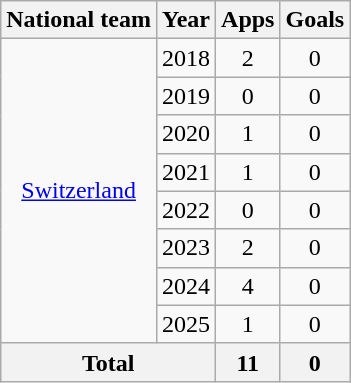<table class="wikitable" style="text-align: center;">
<tr>
<th>National team</th>
<th>Year</th>
<th>Apps</th>
<th>Goals</th>
</tr>
<tr>
<td rowspan="8"><a href='#'>Switzerland</a></td>
<td>2018</td>
<td>2</td>
<td>0</td>
</tr>
<tr>
<td>2019</td>
<td>0</td>
<td>0</td>
</tr>
<tr>
<td>2020</td>
<td>1</td>
<td>0</td>
</tr>
<tr>
<td>2021</td>
<td>1</td>
<td>0</td>
</tr>
<tr>
<td>2022</td>
<td>0</td>
<td>0</td>
</tr>
<tr>
<td>2023</td>
<td>2</td>
<td>0</td>
</tr>
<tr>
<td>2024</td>
<td>4</td>
<td>0</td>
</tr>
<tr>
<td>2025</td>
<td>1</td>
<td>0</td>
</tr>
<tr>
<th colspan="2">Total</th>
<th>11</th>
<th>0</th>
</tr>
</table>
